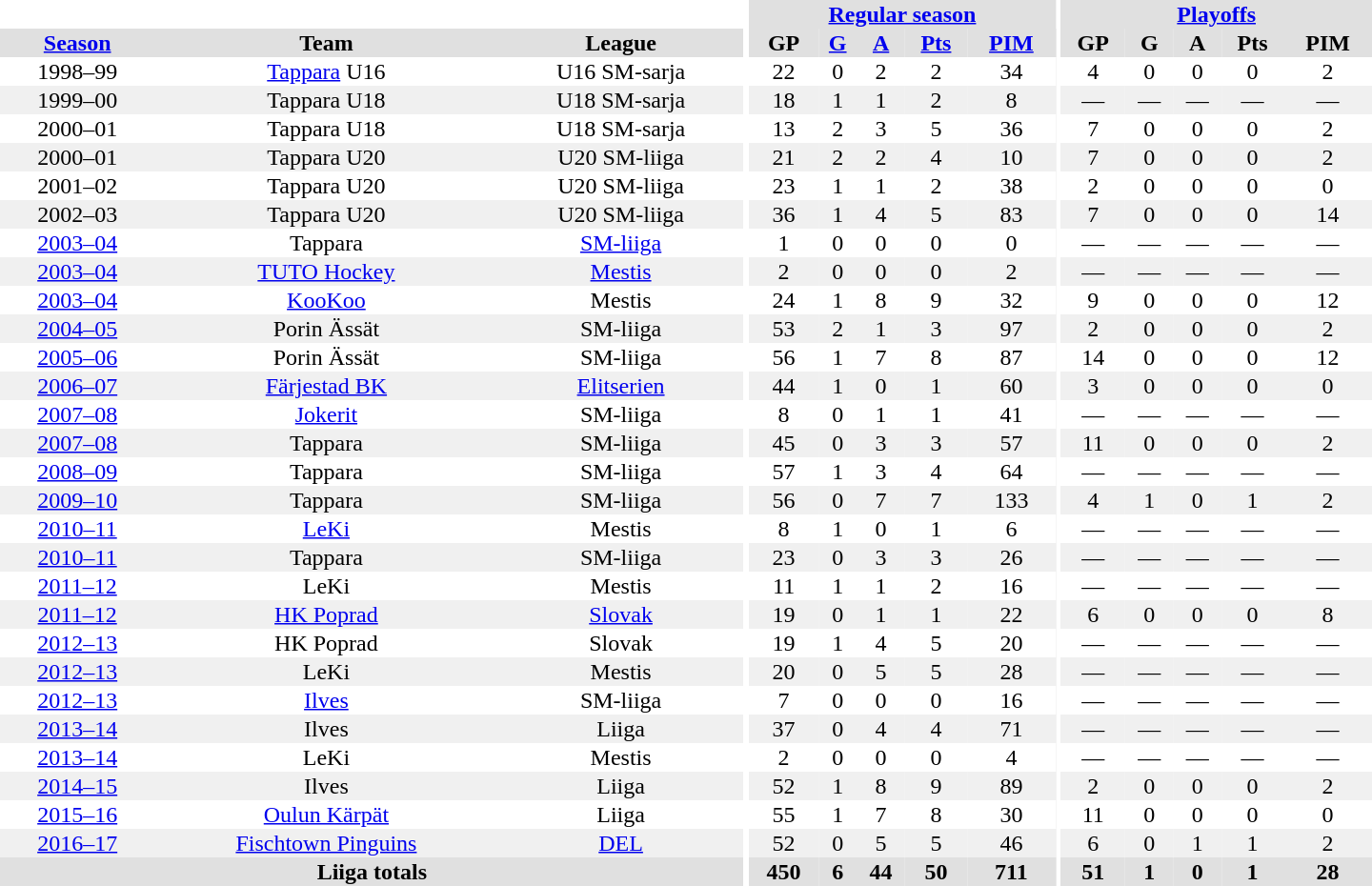<table border="0" cellpadding="1" cellspacing="0" style="text-align:center; width:60em">
<tr bgcolor="#e0e0e0">
<th colspan="3" bgcolor="#ffffff"></th>
<th rowspan="99" bgcolor="#ffffff"></th>
<th colspan="5"><a href='#'>Regular season</a></th>
<th rowspan="99" bgcolor="#ffffff"></th>
<th colspan="5"><a href='#'>Playoffs</a></th>
</tr>
<tr bgcolor="#e0e0e0">
<th><a href='#'>Season</a></th>
<th>Team</th>
<th>League</th>
<th>GP</th>
<th><a href='#'>G</a></th>
<th><a href='#'>A</a></th>
<th><a href='#'>Pts</a></th>
<th><a href='#'>PIM</a></th>
<th>GP</th>
<th>G</th>
<th>A</th>
<th>Pts</th>
<th>PIM</th>
</tr>
<tr>
<td>1998–99</td>
<td><a href='#'>Tappara</a> U16</td>
<td>U16 SM-sarja</td>
<td>22</td>
<td>0</td>
<td>2</td>
<td>2</td>
<td>34</td>
<td>4</td>
<td>0</td>
<td>0</td>
<td>0</td>
<td>2</td>
</tr>
<tr bgcolor="#f0f0f0">
<td>1999–00</td>
<td>Tappara U18</td>
<td>U18 SM-sarja</td>
<td>18</td>
<td>1</td>
<td>1</td>
<td>2</td>
<td>8</td>
<td>—</td>
<td>—</td>
<td>—</td>
<td>—</td>
<td>—</td>
</tr>
<tr>
<td>2000–01</td>
<td>Tappara U18</td>
<td>U18 SM-sarja</td>
<td>13</td>
<td>2</td>
<td>3</td>
<td>5</td>
<td>36</td>
<td>7</td>
<td>0</td>
<td>0</td>
<td>0</td>
<td>2</td>
</tr>
<tr bgcolor="#f0f0f0">
<td>2000–01</td>
<td>Tappara U20</td>
<td>U20 SM-liiga</td>
<td>21</td>
<td>2</td>
<td>2</td>
<td>4</td>
<td>10</td>
<td>7</td>
<td>0</td>
<td>0</td>
<td>0</td>
<td>2</td>
</tr>
<tr>
<td>2001–02</td>
<td>Tappara U20</td>
<td>U20 SM-liiga</td>
<td>23</td>
<td>1</td>
<td>1</td>
<td>2</td>
<td>38</td>
<td>2</td>
<td>0</td>
<td>0</td>
<td>0</td>
<td>0</td>
</tr>
<tr bgcolor="#f0f0f0">
<td>2002–03</td>
<td>Tappara U20</td>
<td>U20 SM-liiga</td>
<td>36</td>
<td>1</td>
<td>4</td>
<td>5</td>
<td>83</td>
<td>7</td>
<td>0</td>
<td>0</td>
<td>0</td>
<td>14</td>
</tr>
<tr>
<td><a href='#'>2003–04</a></td>
<td>Tappara</td>
<td><a href='#'>SM-liiga</a></td>
<td>1</td>
<td>0</td>
<td>0</td>
<td>0</td>
<td>0</td>
<td>—</td>
<td>—</td>
<td>—</td>
<td>—</td>
<td>—</td>
</tr>
<tr bgcolor="#f0f0f0">
<td><a href='#'>2003–04</a></td>
<td><a href='#'>TUTO Hockey</a></td>
<td><a href='#'>Mestis</a></td>
<td>2</td>
<td>0</td>
<td>0</td>
<td>0</td>
<td>2</td>
<td>—</td>
<td>—</td>
<td>—</td>
<td>—</td>
<td>—</td>
</tr>
<tr>
<td><a href='#'>2003–04</a></td>
<td><a href='#'>KooKoo</a></td>
<td>Mestis</td>
<td>24</td>
<td>1</td>
<td>8</td>
<td>9</td>
<td>32</td>
<td>9</td>
<td>0</td>
<td>0</td>
<td>0</td>
<td>12</td>
</tr>
<tr bgcolor="#f0f0f0">
<td><a href='#'>2004–05</a></td>
<td>Porin Ässät</td>
<td>SM-liiga</td>
<td>53</td>
<td>2</td>
<td>1</td>
<td>3</td>
<td>97</td>
<td>2</td>
<td>0</td>
<td>0</td>
<td>0</td>
<td>2</td>
</tr>
<tr>
<td><a href='#'>2005–06</a></td>
<td>Porin Ässät</td>
<td>SM-liiga</td>
<td>56</td>
<td>1</td>
<td>7</td>
<td>8</td>
<td>87</td>
<td>14</td>
<td>0</td>
<td>0</td>
<td>0</td>
<td>12</td>
</tr>
<tr bgcolor="#f0f0f0">
<td><a href='#'>2006–07</a></td>
<td><a href='#'>Färjestad BK</a></td>
<td><a href='#'>Elitserien</a></td>
<td>44</td>
<td>1</td>
<td>0</td>
<td>1</td>
<td>60</td>
<td>3</td>
<td>0</td>
<td>0</td>
<td>0</td>
<td>0</td>
</tr>
<tr>
<td><a href='#'>2007–08</a></td>
<td><a href='#'>Jokerit</a></td>
<td>SM-liiga</td>
<td>8</td>
<td>0</td>
<td>1</td>
<td>1</td>
<td>41</td>
<td>—</td>
<td>—</td>
<td>—</td>
<td>—</td>
<td>—</td>
</tr>
<tr bgcolor="#f0f0f0">
<td><a href='#'>2007–08</a></td>
<td>Tappara</td>
<td>SM-liiga</td>
<td>45</td>
<td>0</td>
<td>3</td>
<td>3</td>
<td>57</td>
<td>11</td>
<td>0</td>
<td>0</td>
<td>0</td>
<td>2</td>
</tr>
<tr>
<td><a href='#'>2008–09</a></td>
<td>Tappara</td>
<td>SM-liiga</td>
<td>57</td>
<td>1</td>
<td>3</td>
<td>4</td>
<td>64</td>
<td>—</td>
<td>—</td>
<td>—</td>
<td>—</td>
<td>—</td>
</tr>
<tr bgcolor="#f0f0f0">
<td><a href='#'>2009–10</a></td>
<td>Tappara</td>
<td>SM-liiga</td>
<td>56</td>
<td>0</td>
<td>7</td>
<td>7</td>
<td>133</td>
<td>4</td>
<td>1</td>
<td>0</td>
<td>1</td>
<td>2</td>
</tr>
<tr>
<td><a href='#'>2010–11</a></td>
<td><a href='#'>LeKi</a></td>
<td>Mestis</td>
<td>8</td>
<td>1</td>
<td>0</td>
<td>1</td>
<td>6</td>
<td>—</td>
<td>—</td>
<td>—</td>
<td>—</td>
<td>—</td>
</tr>
<tr bgcolor="#f0f0f0">
<td><a href='#'>2010–11</a></td>
<td>Tappara</td>
<td>SM-liiga</td>
<td>23</td>
<td>0</td>
<td>3</td>
<td>3</td>
<td>26</td>
<td>—</td>
<td>—</td>
<td>—</td>
<td>—</td>
<td>—</td>
</tr>
<tr>
<td><a href='#'>2011–12</a></td>
<td>LeKi</td>
<td>Mestis</td>
<td>11</td>
<td>1</td>
<td>1</td>
<td>2</td>
<td>16</td>
<td>—</td>
<td>—</td>
<td>—</td>
<td>—</td>
<td>—</td>
</tr>
<tr bgcolor="#f0f0f0">
<td><a href='#'>2011–12</a></td>
<td><a href='#'>HK Poprad</a></td>
<td><a href='#'>Slovak</a></td>
<td>19</td>
<td>0</td>
<td>1</td>
<td>1</td>
<td>22</td>
<td>6</td>
<td>0</td>
<td>0</td>
<td>0</td>
<td>8</td>
</tr>
<tr>
<td><a href='#'>2012–13</a></td>
<td>HK Poprad</td>
<td>Slovak</td>
<td>19</td>
<td>1</td>
<td>4</td>
<td>5</td>
<td>20</td>
<td>—</td>
<td>—</td>
<td>—</td>
<td>—</td>
<td>—</td>
</tr>
<tr bgcolor="#f0f0f0">
<td><a href='#'>2012–13</a></td>
<td>LeKi</td>
<td>Mestis</td>
<td>20</td>
<td>0</td>
<td>5</td>
<td>5</td>
<td>28</td>
<td>—</td>
<td>—</td>
<td>—</td>
<td>—</td>
<td>—</td>
</tr>
<tr>
<td><a href='#'>2012–13</a></td>
<td><a href='#'>Ilves</a></td>
<td>SM-liiga</td>
<td>7</td>
<td>0</td>
<td>0</td>
<td>0</td>
<td>16</td>
<td>—</td>
<td>—</td>
<td>—</td>
<td>—</td>
<td>—</td>
</tr>
<tr bgcolor="#f0f0f0">
<td><a href='#'>2013–14</a></td>
<td>Ilves</td>
<td>Liiga</td>
<td>37</td>
<td>0</td>
<td>4</td>
<td>4</td>
<td>71</td>
<td>—</td>
<td>—</td>
<td>—</td>
<td>—</td>
<td>—</td>
</tr>
<tr>
<td><a href='#'>2013–14</a></td>
<td>LeKi</td>
<td>Mestis</td>
<td>2</td>
<td>0</td>
<td>0</td>
<td>0</td>
<td>4</td>
<td>—</td>
<td>—</td>
<td>—</td>
<td>—</td>
<td>—</td>
</tr>
<tr bgcolor="#f0f0f0">
<td><a href='#'>2014–15</a></td>
<td>Ilves</td>
<td>Liiga</td>
<td>52</td>
<td>1</td>
<td>8</td>
<td>9</td>
<td>89</td>
<td>2</td>
<td>0</td>
<td>0</td>
<td>0</td>
<td>2</td>
</tr>
<tr>
<td><a href='#'>2015–16</a></td>
<td><a href='#'>Oulun Kärpät</a></td>
<td>Liiga</td>
<td>55</td>
<td>1</td>
<td>7</td>
<td>8</td>
<td>30</td>
<td>11</td>
<td>0</td>
<td>0</td>
<td>0</td>
<td>0</td>
</tr>
<tr bgcolor="#f0f0f0">
<td><a href='#'>2016–17</a></td>
<td><a href='#'>Fischtown Pinguins</a></td>
<td><a href='#'>DEL</a></td>
<td>52</td>
<td>0</td>
<td>5</td>
<td>5</td>
<td>46</td>
<td>6</td>
<td>0</td>
<td>1</td>
<td>1</td>
<td>2</td>
</tr>
<tr>
</tr>
<tr ALIGN="center" bgcolor="#e0e0e0">
<th colspan="3">Liiga totals</th>
<th ALIGN="center">450</th>
<th ALIGN="center">6</th>
<th ALIGN="center">44</th>
<th ALIGN="center">50</th>
<th ALIGN="center">711</th>
<th ALIGN="center">51</th>
<th ALIGN="center">1</th>
<th ALIGN="center">0</th>
<th ALIGN="center">1</th>
<th ALIGN="center">28</th>
</tr>
</table>
